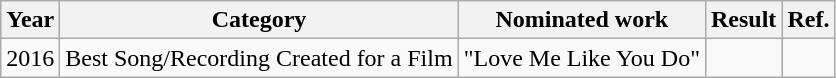<table class="wikitable">
<tr>
<th>Year</th>
<th>Category</th>
<th>Nominated work</th>
<th>Result</th>
<th>Ref.</th>
</tr>
<tr>
<td>2016</td>
<td>Best Song/Recording Created for a Film</td>
<td>"Love Me Like You Do"</td>
<td></td>
<td></td>
</tr>
</table>
